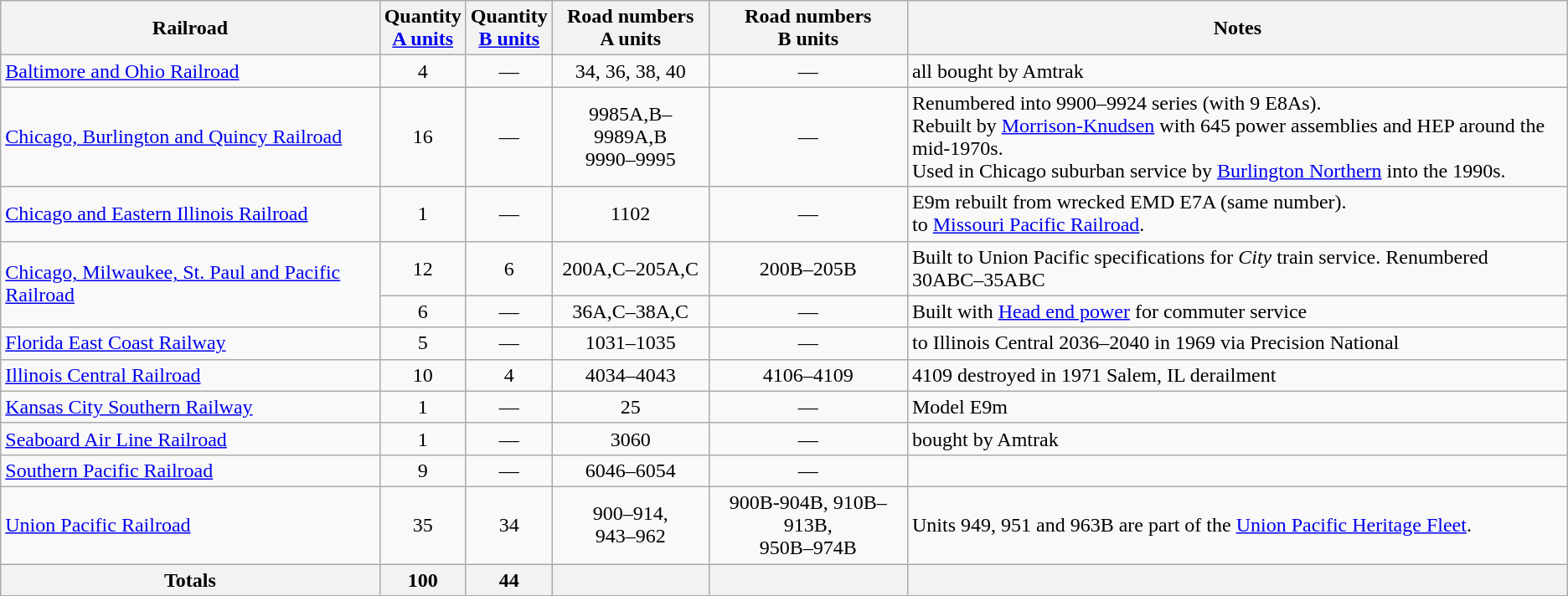<table class="wikitable">
<tr>
<th>Railroad</th>
<th>Quantity<br><a href='#'>A units</a></th>
<th>Quantity<br><a href='#'>B units</a></th>
<th>Road numbers<br>A units</th>
<th>Road numbers<br>B units</th>
<th>Notes</th>
</tr>
<tr>
<td><a href='#'>Baltimore and Ohio Railroad</a></td>
<td style="text-align:center;">4</td>
<td style="text-align:center;">—</td>
<td style="text-align:center;">34, 36, 38, 40</td>
<td style="text-align:center;">—</td>
<td>all bought by Amtrak</td>
</tr>
<tr>
<td><a href='#'>Chicago, Burlington and Quincy Railroad</a></td>
<td style="text-align:center;">16</td>
<td style="text-align:center;">—</td>
<td style="text-align:center;">9985A,B–9989A,B<br>9990–9995</td>
<td style="text-align:center;">—</td>
<td>Renumbered into 9900–9924 series (with 9 E8As).<br>Rebuilt by <a href='#'>Morrison-Knudsen</a> with 645 power assemblies and HEP around the mid-1970s.<br>Used in Chicago suburban service by <a href='#'>Burlington Northern</a> into the 1990s.</td>
</tr>
<tr>
<td><a href='#'>Chicago and Eastern Illinois Railroad</a></td>
<td style="text-align:center;">1</td>
<td style="text-align:center;">—</td>
<td style="text-align:center;">1102</td>
<td style="text-align:center;">—</td>
<td>E9m rebuilt from wrecked EMD E7A (same number).<br>to <a href='#'>Missouri Pacific Railroad</a>.</td>
</tr>
<tr>
<td rowspan=2><a href='#'>Chicago, Milwaukee, St. Paul and Pacific Railroad</a></td>
<td style="text-align:center;">12</td>
<td style="text-align:center;">6</td>
<td style="text-align:center;">200A,C–205A,C</td>
<td style="text-align:center;">200B–205B</td>
<td>Built to Union Pacific specifications for <em>City</em> train service. Renumbered 30ABC–35ABC</td>
</tr>
<tr>
<td style="text-align:center;">6</td>
<td style="text-align:center;">—</td>
<td style="text-align:center;">36A,C–38A,C</td>
<td style="text-align:center;">—</td>
<td>Built with <a href='#'>Head end power</a> for commuter service</td>
</tr>
<tr>
<td><a href='#'>Florida East Coast Railway</a></td>
<td style="text-align:center;">5</td>
<td style="text-align:center;">—</td>
<td style="text-align:center;">1031–1035</td>
<td style="text-align:center;">—</td>
<td>to Illinois Central 2036–2040 in 1969 via Precision National</td>
</tr>
<tr>
<td><a href='#'>Illinois Central Railroad</a></td>
<td style="text-align:center;">10</td>
<td style="text-align:center;">4</td>
<td style="text-align:center;">4034–4043</td>
<td style="text-align:center;">4106–4109</td>
<td>4109 destroyed in 1971 Salem, IL derailment</td>
</tr>
<tr>
<td><a href='#'>Kansas City Southern Railway</a></td>
<td style="text-align:center;">1</td>
<td style="text-align:center;">—</td>
<td style="text-align:center;">25</td>
<td style="text-align:center;">—</td>
<td>Model E9m</td>
</tr>
<tr>
<td><a href='#'>Seaboard Air Line Railroad</a></td>
<td style="text-align:center;">1</td>
<td style="text-align:center;">—</td>
<td style="text-align:center;">3060</td>
<td style="text-align:center;">—</td>
<td>bought by Amtrak</td>
</tr>
<tr>
<td><a href='#'>Southern Pacific Railroad</a></td>
<td style="text-align:center;">9</td>
<td style="text-align:center;">—</td>
<td style="text-align:center;">6046–6054</td>
<td style="text-align:center;">—</td>
<td></td>
</tr>
<tr>
<td><a href='#'>Union Pacific Railroad</a></td>
<td style="text-align:center;">35</td>
<td style="text-align:center;">34</td>
<td style="text-align:center;">900–914,<br>943–962</td>
<td style="text-align:center;">900B-904B, 910B–913B,<br>950B–974B</td>
<td>Units 949, 951 and 963B are part of the <a href='#'>Union Pacific Heritage Fleet</a>.</td>
</tr>
<tr>
<th>Totals</th>
<th>100</th>
<th>44</th>
<th></th>
<th></th>
<th></th>
</tr>
</table>
